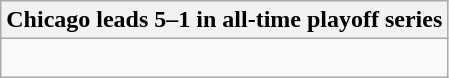<table class="wikitable collapsible collapsed">
<tr>
<th>Chicago leads 5–1 in all-time playoff series</th>
</tr>
<tr>
<td><br>




</td>
</tr>
</table>
